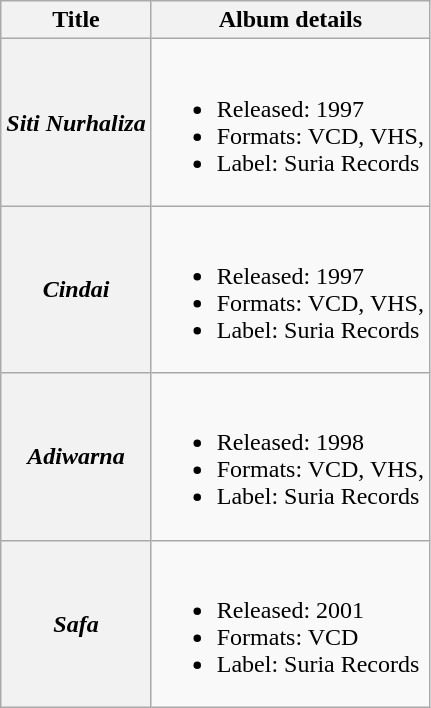<table class="wikitable plainrowheaders">
<tr>
<th>Title</th>
<th>Album details</th>
</tr>
<tr>
<th scope="row"><em>Siti Nurhaliza</em></th>
<td><br><ul><li>Released: 1997</li><li>Formats: VCD, VHS,</li><li>Label: Suria Records</li></ul></td>
</tr>
<tr>
<th scope="row"><em>Cindai</em></th>
<td><br><ul><li>Released: 1997</li><li>Formats: VCD, VHS,</li><li>Label: Suria Records</li></ul></td>
</tr>
<tr>
<th scope="row"><em>Adiwarna</em></th>
<td><br><ul><li>Released: 1998</li><li>Formats: VCD, VHS,</li><li>Label: Suria Records</li></ul></td>
</tr>
<tr>
<th scope="row"><em>Safa</em></th>
<td><br><ul><li>Released: 2001</li><li>Formats: VCD</li><li>Label: Suria Records</li></ul></td>
</tr>
</table>
